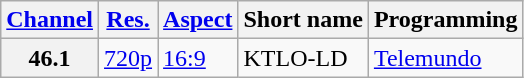<table class="wikitable">
<tr>
<th scope = "col"><a href='#'>Channel</a></th>
<th scope = "col"><a href='#'>Res.</a></th>
<th scope = "col"><a href='#'>Aspect</a></th>
<th scope = "col">Short name</th>
<th scope = "col">Programming</th>
</tr>
<tr>
<th scope = "row">46.1</th>
<td><a href='#'>720p</a></td>
<td><a href='#'>16:9</a></td>
<td>KTLO-LD</td>
<td><a href='#'>Telemundo</a></td>
</tr>
</table>
